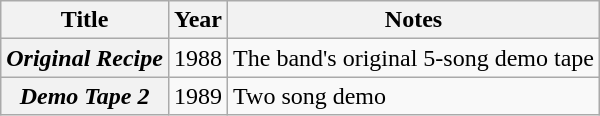<table class="wikitable plainrowheaders">
<tr>
<th>Title</th>
<th>Year</th>
<th>Notes</th>
</tr>
<tr>
<th scope="row"><em>Original Recipe</em></th>
<td>1988</td>
<td>The band's original 5-song demo tape</td>
</tr>
<tr>
<th scope="row"><em>Demo Tape 2</em></th>
<td>1989</td>
<td>Two song demo</td>
</tr>
</table>
